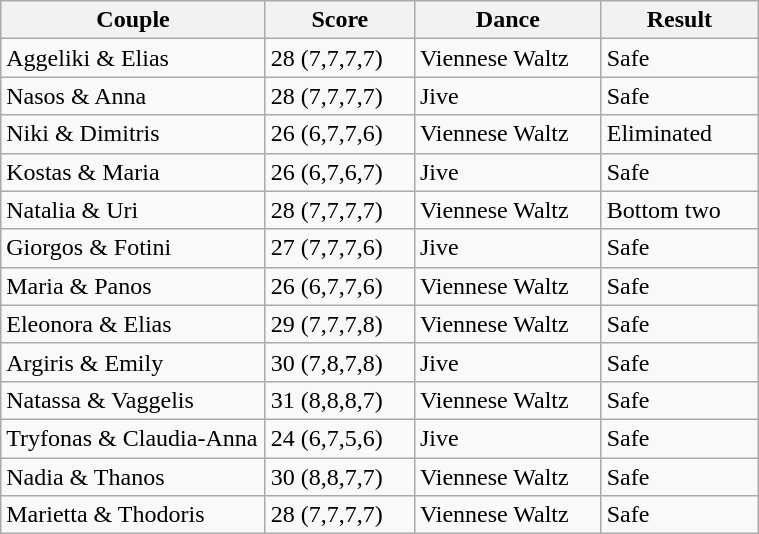<table class="wikitable" width="40%">
<tr>
<th width="17%">Couple</th>
<th width="7%">Score</th>
<th width="11%">Dance</th>
<th width="5%">Result</th>
</tr>
<tr>
<td>Aggeliki & Elias</td>
<td>28 (7,7,7,7)</td>
<td>Viennese Waltz</td>
<td>Safe</td>
</tr>
<tr>
<td>Nasos & Anna</td>
<td>28 (7,7,7,7)</td>
<td>Jive</td>
<td>Safe</td>
</tr>
<tr>
<td>Niki & Dimitris</td>
<td>26 (6,7,7,6)</td>
<td>Viennese Waltz</td>
<td>Eliminated</td>
</tr>
<tr>
<td>Kostas & Maria</td>
<td>26 (6,7,6,7)</td>
<td>Jive</td>
<td>Safe</td>
</tr>
<tr>
<td>Natalia & Uri</td>
<td>28 (7,7,7,7)</td>
<td>Viennese Waltz</td>
<td>Bottom two</td>
</tr>
<tr>
<td>Giorgos & Fotini</td>
<td>27 (7,7,7,6)</td>
<td>Jive</td>
<td>Safe</td>
</tr>
<tr>
<td>Maria & Panos</td>
<td>26 (6,7,7,6)</td>
<td>Viennese Waltz</td>
<td>Safe</td>
</tr>
<tr>
<td>Eleonora & Elias</td>
<td>29 (7,7,7,8)</td>
<td>Viennese Waltz</td>
<td>Safe</td>
</tr>
<tr>
<td>Argiris & Emily</td>
<td>30 (7,8,7,8)</td>
<td>Jive</td>
<td>Safe</td>
</tr>
<tr>
<td>Natassa & Vaggelis</td>
<td>31 (8,8,8,7)</td>
<td>Viennese Waltz</td>
<td>Safe</td>
</tr>
<tr>
<td>Tryfonas & Claudia-Anna</td>
<td>24 (6,7,5,6)</td>
<td>Jive</td>
<td>Safe</td>
</tr>
<tr>
<td>Nadia & Thanos</td>
<td>30 (8,8,7,7)</td>
<td>Viennese Waltz</td>
<td>Safe</td>
</tr>
<tr>
<td>Marietta & Thodoris</td>
<td>28 (7,7,7,7)</td>
<td>Viennese Waltz</td>
<td>Safe</td>
</tr>
</table>
